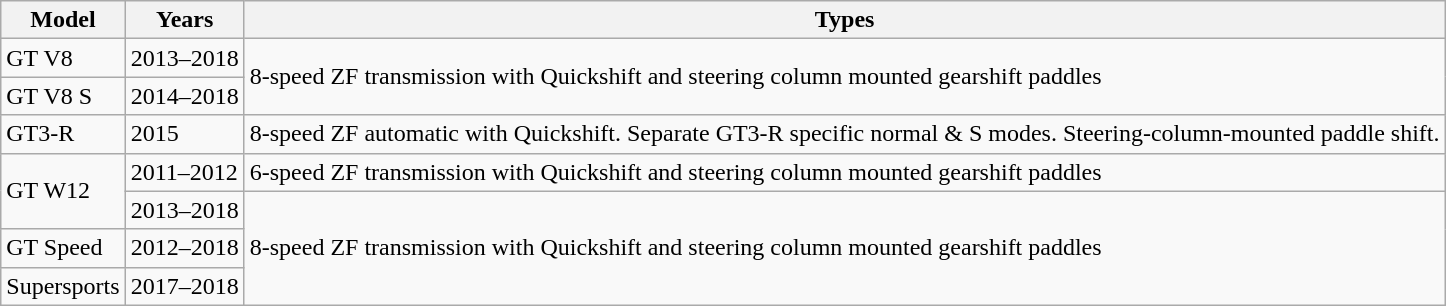<table class="wikitable sortable collapsible">
<tr>
<th>Model</th>
<th>Years</th>
<th>Types</th>
</tr>
<tr>
<td>GT V8</td>
<td>2013–2018</td>
<td rowspan=2>8-speed ZF transmission with Quickshift and steering column mounted gearshift paddles</td>
</tr>
<tr>
<td>GT V8 S</td>
<td>2014–2018</td>
</tr>
<tr>
<td>GT3-R</td>
<td>2015</td>
<td>8-speed ZF automatic with Quickshift. Separate GT3-R specific normal & S modes. Steering-column-mounted paddle shift.</td>
</tr>
<tr>
<td rowspan=2>GT W12</td>
<td>2011–2012</td>
<td>6-speed ZF transmission with Quickshift and steering column mounted gearshift paddles</td>
</tr>
<tr>
<td>2013–2018</td>
<td rowspan=3>8-speed ZF transmission with Quickshift and steering column mounted gearshift paddles</td>
</tr>
<tr>
<td>GT Speed</td>
<td>2012–2018</td>
</tr>
<tr>
<td>Supersports</td>
<td>2017–2018</td>
</tr>
</table>
